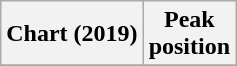<table class="wikitable plainrowheaders" style="text-align:center">
<tr>
<th scope="col">Chart (2019)</th>
<th scope="col">Peak<br>position</th>
</tr>
<tr>
</tr>
</table>
